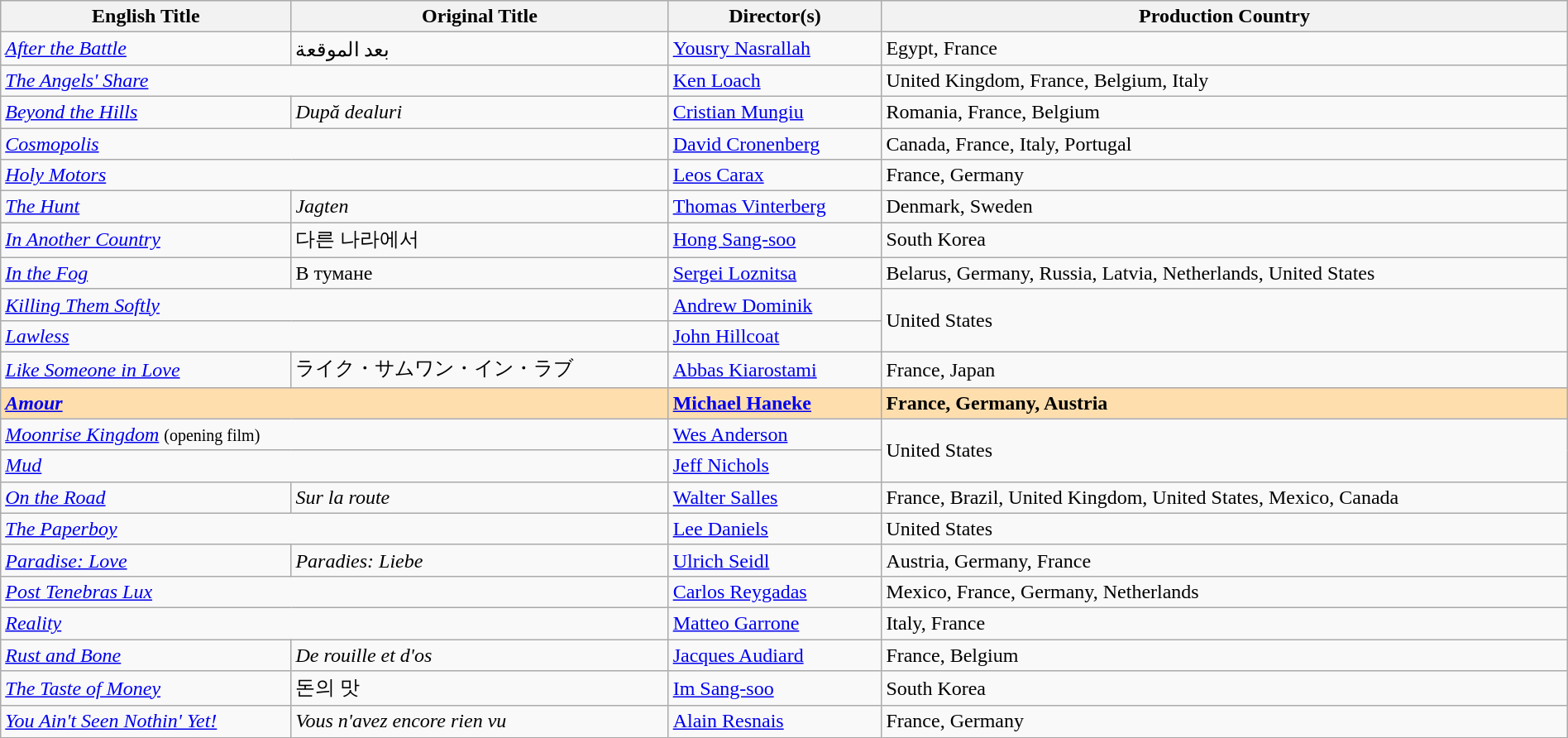<table class="wikitable" style="width:100%; margin-bottom:2px" cellpadding="5">
<tr>
<th scope="col">English Title</th>
<th scope="col">Original Title</th>
<th scope="col">Director(s)</th>
<th scope="col">Production Country</th>
</tr>
<tr>
<td><em><a href='#'>After the Battle</a></em></td>
<td data-sort-value="Baad">بعد الموقعة</td>
<td data-sort-value="Nasrallah"><a href='#'>Yousry Nasrallah</a></td>
<td>Egypt, France</td>
</tr>
<tr>
<td colspan=2 data-sort-value="Angels"><em><a href='#'>The Angels' Share</a></em></td>
<td data-sort-value=" Loach"><a href='#'>Ken Loach</a></td>
<td>United Kingdom, France, Belgium, Italy</td>
</tr>
<tr>
<td><em><a href='#'>Beyond the Hills</a></em></td>
<td><em>După dealuri</em></td>
<td data-sort-value="Mungiu"><a href='#'>Cristian Mungiu</a></td>
<td>Romania, France, Belgium</td>
</tr>
<tr>
<td colspan=2><em><a href='#'>Cosmopolis</a></em></td>
<td data-sort-value="Cronenberg"><a href='#'>David Cronenberg</a></td>
<td>Canada, France, Italy, Portugal</td>
</tr>
<tr>
<td colspan=2><em><a href='#'>Holy Motors</a></em></td>
<td data-sort-value="Carax"><a href='#'>Leos Carax</a></td>
<td>France, Germany</td>
</tr>
<tr>
<td data-sort-value="Hunt"><em><a href='#'>The Hunt</a></em></td>
<td><em>Jagten</em></td>
<td data-sort-value="Vinterberg"><a href='#'>Thomas Vinterberg</a></td>
<td>Denmark, Sweden</td>
</tr>
<tr>
<td><em><a href='#'>In Another Country</a></em></td>
<td data-sort-value="Da-Reun">다른 나라에서</td>
<td><a href='#'>Hong Sang-soo</a></td>
<td>South Korea</td>
</tr>
<tr>
<td><em><a href='#'>In the Fog</a></em></td>
<td data-sort-value="V tumane">В тумане</td>
<td data-sort-value="Loznitsa"><a href='#'>Sergei Loznitsa</a></td>
<td>Belarus, Germany, Russia, Latvia, Netherlands, United States</td>
</tr>
<tr>
<td colspan=2><em><a href='#'>Killing Them Softly</a></em></td>
<td data-sort-value="Dominik"><a href='#'>Andrew Dominik</a></td>
<td rowspan="2">United States</td>
</tr>
<tr>
<td colspan=2><em><a href='#'>Lawless</a></em></td>
<td data-sort-value="Hillcoat"><a href='#'>John Hillcoat</a></td>
</tr>
<tr>
<td><em><a href='#'>Like Someone in Love</a></em></td>
<td data-sort-value="Raiku">ライク・サムワン・イン・ラブ</td>
<td data-sort-value="Kiarostami"><a href='#'>Abbas Kiarostami</a></td>
<td>France, Japan</td>
</tr>
<tr style="background:#FFDEAD;">
<td colspan="2"><strong><em><a href='#'>Amour</a></em></strong></td>
<td data-sort-value="Haneke"><strong><a href='#'>Michael Haneke</a></strong></td>
<td><strong>France, Germany, Austria</strong></td>
</tr>
<tr>
<td colspan=2><em><a href='#'>Moonrise Kingdom</a></em> <small>(opening film)</small></td>
<td data-sort-value="Anderson"><a href='#'>Wes Anderson</a></td>
<td rowspan="2">United States</td>
</tr>
<tr>
<td colspan=2><em><a href='#'>Mud</a></em></td>
<td data-sort-value="Nichols"><a href='#'>Jeff Nichols</a></td>
</tr>
<tr>
<td><em><a href='#'>On the Road</a></em></td>
<td><em>Sur la route</em></td>
<td data-sort-value="Salles"><a href='#'>Walter Salles</a></td>
<td>France, Brazil, United Kingdom, United States, Mexico, Canada</td>
</tr>
<tr>
<td colspan=2 data-sort-value="Paperboy"><em><a href='#'>The Paperboy</a></em></td>
<td data-sort-value="Daniels"><a href='#'>Lee Daniels</a></td>
<td>United States</td>
</tr>
<tr>
<td><em><a href='#'>Paradise: Love</a></em></td>
<td><em>Paradies: Liebe</em></td>
<td data-sort-value="Seidl"><a href='#'>Ulrich Seidl</a></td>
<td>Austria, Germany, France</td>
</tr>
<tr>
<td colspan=2><em><a href='#'>Post Tenebras Lux</a></em></td>
<td data-sort-value="Reygadas"><a href='#'>Carlos Reygadas</a></td>
<td>Mexico, France, Germany, Netherlands</td>
</tr>
<tr>
<td colspan=2><em><a href='#'>Reality</a></em></td>
<td data-sort-value="Garrone"><a href='#'>Matteo Garrone</a></td>
<td>Italy, France</td>
</tr>
<tr>
<td><em><a href='#'>Rust and Bone</a></em></td>
<td><em>De rouille et d'os</em></td>
<td data-sort-value="Audiard"><a href='#'>Jacques Audiard</a></td>
<td>France, Belgium</td>
</tr>
<tr>
<td data-sort-value="Taste of"><em><a href='#'>The Taste of Money</a></em></td>
<td data-sort-value="Donui">돈의 맛</td>
<td><a href='#'>Im Sang-soo</a></td>
<td>South Korea</td>
</tr>
<tr>
<td><em><a href='#'>You Ain't Seen Nothin' Yet!</a></em></td>
<td><em>Vous n'avez encore rien vu</em></td>
<td data-sort-value="Resnais"><a href='#'>Alain Resnais</a></td>
<td>France, Germany</td>
</tr>
</table>
